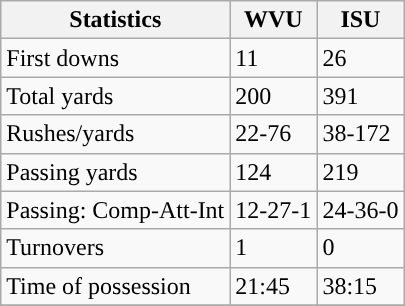<table class="wikitable" style="float: left;">
<tr>
<th>Statistics</th>
<th>WVU</th>
<th>ISU</th>
</tr>
<tr>
<td>First downs</td>
<td>11</td>
<td>26</td>
</tr>
<tr>
<td>Total yards</td>
<td>200</td>
<td>391</td>
</tr>
<tr>
<td>Rushes/yards</td>
<td>22-76</td>
<td>38-172</td>
</tr>
<tr>
<td>Passing yards</td>
<td>124</td>
<td>219</td>
</tr>
<tr>
<td>Passing: Comp-Att-Int</td>
<td>12-27-1</td>
<td>24-36-0</td>
</tr>
<tr>
<td>Turnovers</td>
<td>1</td>
<td>0</td>
</tr>
<tr>
<td>Time of possession</td>
<td>21:45</td>
<td>38:15</td>
</tr>
<tr>
</tr>
</table>
